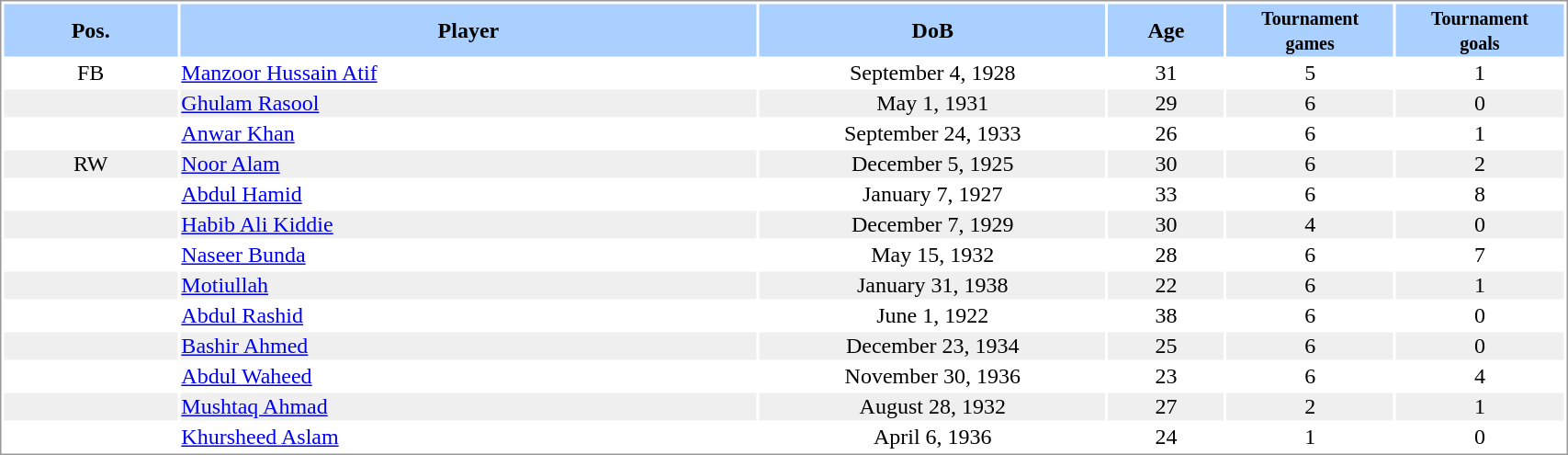<table border="0" width="90%" style="border: 1px solid #999; background-color:#FFFFFF; text-align:center">
<tr align="center" bgcolor="#AAD0FF">
<th width=6%>Pos.</th>
<th width=20%>Player</th>
<th width=12%>DoB</th>
<th width=4%>Age</th>
<th width=5%><small>Tournament<br>games</small></th>
<th width=5%><small>Tournament<br>goals</small></th>
</tr>
<tr>
<td>FB</td>
<td align="left"><a href='#'>Manzoor Hussain Atif</a></td>
<td>September 4, 1928</td>
<td>31</td>
<td>5</td>
<td>1</td>
</tr>
<tr bgcolor="#EFEFEF">
<td></td>
<td align="left"><a href='#'>Ghulam Rasool</a></td>
<td>May 1, 1931</td>
<td>29</td>
<td>6</td>
<td>0</td>
</tr>
<tr>
<td></td>
<td align="left"><a href='#'>Anwar Khan</a></td>
<td>September 24, 1933</td>
<td>26</td>
<td>6</td>
<td>1</td>
</tr>
<tr bgcolor="#EFEFEF">
<td>RW</td>
<td align="left"><a href='#'>Noor Alam</a></td>
<td>December 5, 1925</td>
<td>30</td>
<td>6</td>
<td>2</td>
</tr>
<tr>
<td></td>
<td align="left"><a href='#'>Abdul Hamid</a></td>
<td>January 7, 1927</td>
<td>33</td>
<td>6</td>
<td>8</td>
</tr>
<tr bgcolor="#EFEFEF">
<td></td>
<td align="left"><a href='#'>Habib Ali Kiddie</a></td>
<td>December 7, 1929</td>
<td>30</td>
<td>4</td>
<td>0</td>
</tr>
<tr>
<td></td>
<td align="left"><a href='#'>Naseer Bunda</a></td>
<td>May 15, 1932</td>
<td>28</td>
<td>6</td>
<td>7</td>
</tr>
<tr bgcolor="#EFEFEF">
<td></td>
<td align="left"><a href='#'>Motiullah</a></td>
<td>January 31, 1938</td>
<td>22</td>
<td>6</td>
<td>1</td>
</tr>
<tr>
<td></td>
<td align="left"><a href='#'>Abdul Rashid</a></td>
<td>June 1, 1922</td>
<td>38</td>
<td>6</td>
<td>0</td>
</tr>
<tr bgcolor="#EFEFEF">
<td></td>
<td align="left"><a href='#'>Bashir Ahmed</a></td>
<td>December 23, 1934</td>
<td>25</td>
<td>6</td>
<td>0</td>
</tr>
<tr>
<td></td>
<td align="left"><a href='#'>Abdul Waheed</a></td>
<td>November 30, 1936</td>
<td>23</td>
<td>6</td>
<td>4</td>
</tr>
<tr bgcolor="#EFEFEF">
<td></td>
<td align="left"><a href='#'>Mushtaq Ahmad</a></td>
<td>August 28, 1932</td>
<td>27</td>
<td>2</td>
<td>1</td>
</tr>
<tr>
<td></td>
<td align="left"><a href='#'>Khursheed Aslam</a></td>
<td>April 6, 1936</td>
<td>24</td>
<td>1</td>
<td>0</td>
</tr>
</table>
